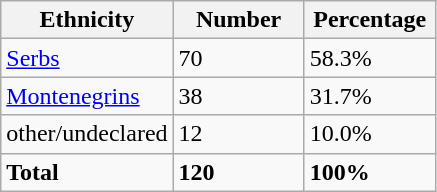<table class="wikitable">
<tr>
<th width="100px">Ethnicity</th>
<th width="80px">Number</th>
<th width="80px">Percentage</th>
</tr>
<tr>
<td><a href='#'>Serbs</a></td>
<td>70</td>
<td>58.3%</td>
</tr>
<tr>
<td><a href='#'>Montenegrins</a></td>
<td>38</td>
<td>31.7%</td>
</tr>
<tr>
<td>other/undeclared</td>
<td>12</td>
<td>10.0%</td>
</tr>
<tr>
<td><strong>Total</strong></td>
<td><strong>120</strong></td>
<td><strong>100%</strong></td>
</tr>
</table>
